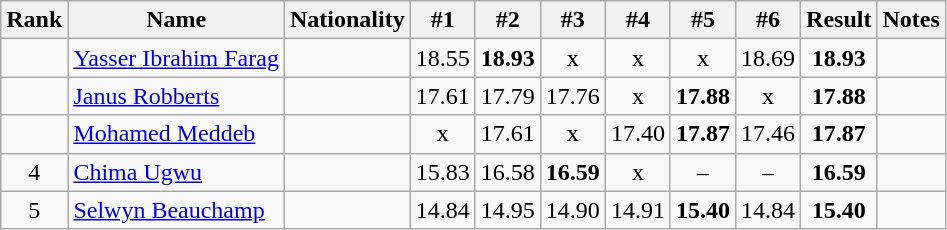<table class="wikitable sortable" style="text-align:center">
<tr>
<th>Rank</th>
<th>Name</th>
<th>Nationality</th>
<th>#1</th>
<th>#2</th>
<th>#3</th>
<th>#4</th>
<th>#5</th>
<th>#6</th>
<th>Result</th>
<th>Notes</th>
</tr>
<tr>
<td></td>
<td align=left><a href='#'>Yasser Ibrahim Farag</a></td>
<td align=left></td>
<td>18.55</td>
<td><strong>18.93</strong></td>
<td>x</td>
<td>x</td>
<td>x</td>
<td>18.69</td>
<td><strong>18.93</strong></td>
<td></td>
</tr>
<tr>
<td></td>
<td align=left><a href='#'>Janus Robberts</a></td>
<td align=left></td>
<td>17.61</td>
<td>17.79</td>
<td>17.76</td>
<td>x</td>
<td><strong>17.88</strong></td>
<td>x</td>
<td><strong>17.88</strong></td>
<td></td>
</tr>
<tr>
<td></td>
<td align=left><a href='#'>Mohamed Meddeb</a></td>
<td align=left></td>
<td>x</td>
<td>17.61</td>
<td>x</td>
<td>17.40</td>
<td><strong>17.87</strong></td>
<td>17.46</td>
<td><strong>17.87</strong></td>
<td></td>
</tr>
<tr>
<td>4</td>
<td align=left><a href='#'>Chima Ugwu</a></td>
<td align=left></td>
<td>15.83</td>
<td>16.58</td>
<td><strong>16.59</strong></td>
<td>x</td>
<td>–</td>
<td>–</td>
<td><strong>16.59</strong></td>
<td></td>
</tr>
<tr>
<td>5</td>
<td align=left><a href='#'>Selwyn Beauchamp</a></td>
<td align=left></td>
<td>14.84</td>
<td>14.95</td>
<td>14.90</td>
<td>14.91</td>
<td><strong>15.40</strong></td>
<td>14.84</td>
<td><strong>15.40</strong></td>
<td></td>
</tr>
</table>
